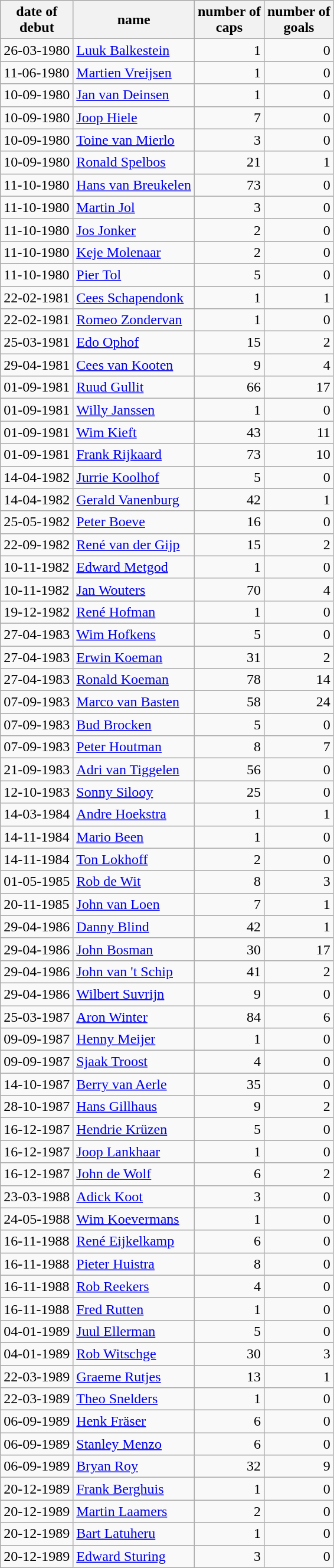<table class="wikitable sortable">
<tr>
<th>date of<br>debut</th>
<th>name</th>
<th>number of<br>caps</th>
<th>number of<br>goals</th>
</tr>
<tr>
<td>26-03-1980</td>
<td><a href='#'>Luuk Balkestein</a></td>
<td align=right>1</td>
<td align=right>0</td>
</tr>
<tr>
<td>11-06-1980</td>
<td><a href='#'>Martien Vreijsen</a></td>
<td align=right>1</td>
<td align=right>0</td>
</tr>
<tr>
<td>10-09-1980</td>
<td><a href='#'>Jan van Deinsen</a></td>
<td align=right>1</td>
<td align=right>0</td>
</tr>
<tr>
<td>10-09-1980</td>
<td><a href='#'>Joop Hiele</a></td>
<td align=right>7</td>
<td align=right>0</td>
</tr>
<tr>
<td>10-09-1980</td>
<td><a href='#'>Toine van Mierlo</a></td>
<td align=right>3</td>
<td align=right>0</td>
</tr>
<tr>
<td>10-09-1980</td>
<td><a href='#'>Ronald Spelbos</a></td>
<td align=right>21</td>
<td align=right>1</td>
</tr>
<tr>
<td>11-10-1980</td>
<td><a href='#'>Hans van Breukelen</a></td>
<td align=right>73</td>
<td align=right>0</td>
</tr>
<tr>
<td>11-10-1980</td>
<td><a href='#'>Martin Jol</a></td>
<td align=right>3</td>
<td align=right>0</td>
</tr>
<tr>
<td>11-10-1980</td>
<td><a href='#'>Jos Jonker</a></td>
<td align=right>2</td>
<td align=right>0</td>
</tr>
<tr>
<td>11-10-1980</td>
<td><a href='#'>Keje Molenaar</a></td>
<td align=right>2</td>
<td align=right>0</td>
</tr>
<tr>
<td>11-10-1980</td>
<td><a href='#'>Pier Tol</a></td>
<td align=right>5</td>
<td align=right>0</td>
</tr>
<tr>
<td>22-02-1981</td>
<td><a href='#'>Cees Schapendonk</a></td>
<td align=right>1</td>
<td align=right>1</td>
</tr>
<tr>
<td>22-02-1981</td>
<td><a href='#'>Romeo Zondervan</a></td>
<td align=right>1</td>
<td align=right>0</td>
</tr>
<tr>
<td>25-03-1981</td>
<td><a href='#'>Edo Ophof</a></td>
<td align=right>15</td>
<td align=right>2</td>
</tr>
<tr>
<td>29-04-1981</td>
<td><a href='#'>Cees van Kooten</a></td>
<td align=right>9</td>
<td align=right>4</td>
</tr>
<tr>
<td>01-09-1981</td>
<td><a href='#'>Ruud Gullit</a></td>
<td align=right>66</td>
<td align=right>17</td>
</tr>
<tr>
<td>01-09-1981</td>
<td><a href='#'>Willy Janssen</a></td>
<td align=right>1</td>
<td align=right>0</td>
</tr>
<tr>
<td>01-09-1981</td>
<td><a href='#'>Wim Kieft</a></td>
<td align=right>43</td>
<td align=right>11</td>
</tr>
<tr>
<td>01-09-1981</td>
<td><a href='#'>Frank Rijkaard</a></td>
<td align=right>73</td>
<td align=right>10</td>
</tr>
<tr>
<td>14-04-1982</td>
<td><a href='#'>Jurrie Koolhof</a></td>
<td align=right>5</td>
<td align=right>0</td>
</tr>
<tr>
<td>14-04-1982</td>
<td><a href='#'>Gerald Vanenburg</a></td>
<td align=right>42</td>
<td align=right>1</td>
</tr>
<tr>
<td>25-05-1982</td>
<td><a href='#'>Peter Boeve</a></td>
<td align=right>16</td>
<td align=right>0</td>
</tr>
<tr>
<td>22-09-1982</td>
<td><a href='#'>René van der Gijp</a></td>
<td align=right>15</td>
<td align=right>2</td>
</tr>
<tr>
<td>10-11-1982</td>
<td><a href='#'>Edward Metgod</a></td>
<td align=right>1</td>
<td align=right>0</td>
</tr>
<tr>
<td>10-11-1982</td>
<td><a href='#'>Jan Wouters</a></td>
<td align=right>70</td>
<td align=right>4</td>
</tr>
<tr>
<td>19-12-1982</td>
<td><a href='#'>René Hofman</a></td>
<td align=right>1</td>
<td align=right>0</td>
</tr>
<tr>
<td>27-04-1983</td>
<td><a href='#'>Wim Hofkens</a></td>
<td align=right>5</td>
<td align=right>0</td>
</tr>
<tr>
<td>27-04-1983</td>
<td><a href='#'>Erwin Koeman</a></td>
<td align=right>31</td>
<td align=right>2</td>
</tr>
<tr>
<td>27-04-1983</td>
<td><a href='#'>Ronald Koeman</a></td>
<td align=right>78</td>
<td align=right>14</td>
</tr>
<tr>
<td>07-09-1983</td>
<td><a href='#'>Marco van Basten</a></td>
<td align=right>58</td>
<td align=right>24</td>
</tr>
<tr>
<td>07-09-1983</td>
<td><a href='#'>Bud Brocken</a></td>
<td align=right>5</td>
<td align=right>0</td>
</tr>
<tr>
<td>07-09-1983</td>
<td><a href='#'>Peter Houtman</a></td>
<td align=right>8</td>
<td align=right>7</td>
</tr>
<tr>
<td>21-09-1983</td>
<td><a href='#'>Adri van Tiggelen</a></td>
<td align=right>56</td>
<td align=right>0</td>
</tr>
<tr>
<td>12-10-1983</td>
<td><a href='#'>Sonny Silooy</a></td>
<td align=right>25</td>
<td align=right>0</td>
</tr>
<tr>
<td>14-03-1984</td>
<td><a href='#'>Andre Hoekstra</a></td>
<td align=right>1</td>
<td align=right>1</td>
</tr>
<tr>
<td>14-11-1984</td>
<td><a href='#'>Mario Been</a></td>
<td align=right>1</td>
<td align=right>0</td>
</tr>
<tr>
<td>14-11-1984</td>
<td><a href='#'>Ton Lokhoff</a></td>
<td align=right>2</td>
<td align=right>0</td>
</tr>
<tr>
<td>01-05-1985</td>
<td><a href='#'>Rob de Wit</a></td>
<td align=right>8</td>
<td align=right>3</td>
</tr>
<tr>
<td>20-11-1985</td>
<td><a href='#'>John van Loen</a></td>
<td align=right>7</td>
<td align=right>1</td>
</tr>
<tr>
<td>29-04-1986</td>
<td><a href='#'>Danny Blind</a></td>
<td align=right>42</td>
<td align=right>1</td>
</tr>
<tr>
<td>29-04-1986</td>
<td><a href='#'>John Bosman</a></td>
<td align=right>30</td>
<td align=right>17</td>
</tr>
<tr>
<td>29-04-1986</td>
<td><a href='#'>John van 't Schip</a></td>
<td align=right>41</td>
<td align=right>2</td>
</tr>
<tr>
<td>29-04-1986</td>
<td><a href='#'>Wilbert Suvrijn</a></td>
<td align=right>9</td>
<td align=right>0</td>
</tr>
<tr>
<td>25-03-1987</td>
<td><a href='#'>Aron Winter</a></td>
<td align=right>84</td>
<td align=right>6</td>
</tr>
<tr>
<td>09-09-1987</td>
<td><a href='#'>Henny Meijer</a></td>
<td align=right>1</td>
<td align=right>0</td>
</tr>
<tr>
<td>09-09-1987</td>
<td><a href='#'>Sjaak Troost</a></td>
<td align=right>4</td>
<td align=right>0</td>
</tr>
<tr>
<td>14-10-1987</td>
<td><a href='#'>Berry van Aerle</a></td>
<td align=right>35</td>
<td align=right>0</td>
</tr>
<tr>
<td>28-10-1987</td>
<td><a href='#'>Hans Gillhaus</a></td>
<td align=right>9</td>
<td align=right>2</td>
</tr>
<tr>
<td>16-12-1987</td>
<td><a href='#'>Hendrie Krüzen</a></td>
<td align=right>5</td>
<td align=right>0</td>
</tr>
<tr>
<td>16-12-1987</td>
<td><a href='#'>Joop Lankhaar</a></td>
<td align=right>1</td>
<td align=right>0</td>
</tr>
<tr>
<td>16-12-1987</td>
<td><a href='#'>John de Wolf</a></td>
<td align=right>6</td>
<td align=right>2</td>
</tr>
<tr>
<td>23-03-1988</td>
<td><a href='#'>Adick Koot</a></td>
<td align=right>3</td>
<td align=right>0</td>
</tr>
<tr>
<td>24-05-1988</td>
<td><a href='#'>Wim Koevermans</a></td>
<td align=right>1</td>
<td align=right>0</td>
</tr>
<tr>
<td>16-11-1988</td>
<td><a href='#'>René Eijkelkamp</a></td>
<td align=right>6</td>
<td align=right>0</td>
</tr>
<tr>
<td>16-11-1988</td>
<td><a href='#'>Pieter Huistra</a></td>
<td align=right>8</td>
<td align=right>0</td>
</tr>
<tr>
<td>16-11-1988</td>
<td><a href='#'>Rob Reekers</a></td>
<td align=right>4</td>
<td align=right>0</td>
</tr>
<tr>
<td>16-11-1988</td>
<td><a href='#'>Fred Rutten</a></td>
<td align=right>1</td>
<td align=right>0</td>
</tr>
<tr>
<td>04-01-1989</td>
<td><a href='#'>Juul Ellerman</a></td>
<td align=right>5</td>
<td align=right>0</td>
</tr>
<tr>
<td>04-01-1989</td>
<td><a href='#'>Rob Witschge</a></td>
<td align=right>30</td>
<td align=right>3</td>
</tr>
<tr>
<td>22-03-1989</td>
<td><a href='#'>Graeme Rutjes</a></td>
<td align=right>13</td>
<td align=right>1</td>
</tr>
<tr>
<td>22-03-1989</td>
<td><a href='#'>Theo Snelders</a></td>
<td align=right>1</td>
<td align=right>0</td>
</tr>
<tr>
<td>06-09-1989</td>
<td><a href='#'>Henk Fräser</a></td>
<td align=right>6</td>
<td align=right>0</td>
</tr>
<tr>
<td>06-09-1989</td>
<td><a href='#'>Stanley Menzo</a></td>
<td align=right>6</td>
<td align=right>0</td>
</tr>
<tr>
<td>06-09-1989</td>
<td><a href='#'>Bryan Roy</a></td>
<td align=right>32</td>
<td align=right>9</td>
</tr>
<tr>
<td>20-12-1989</td>
<td><a href='#'>Frank Berghuis</a></td>
<td align=right>1</td>
<td align=right>0</td>
</tr>
<tr>
<td>20-12-1989</td>
<td><a href='#'>Martin Laamers</a></td>
<td align=right>2</td>
<td align=right>0</td>
</tr>
<tr>
<td>20-12-1989</td>
<td><a href='#'>Bart Latuheru</a></td>
<td align=right>1</td>
<td align=right>0</td>
</tr>
<tr>
<td>20-12-1989</td>
<td><a href='#'>Edward Sturing</a></td>
<td align=right>3</td>
<td align=right>0</td>
</tr>
</table>
